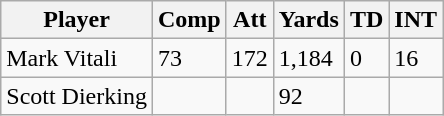<table class="wikitable">
<tr>
<th>Player</th>
<th>Comp</th>
<th>Att</th>
<th>Yards</th>
<th>TD</th>
<th>INT</th>
</tr>
<tr>
<td>Mark Vitali</td>
<td>73</td>
<td>172</td>
<td>1,184</td>
<td>0</td>
<td>16</td>
</tr>
<tr>
<td>Scott Dierking</td>
<td></td>
<td></td>
<td>92</td>
<td></td>
<td></td>
</tr>
</table>
